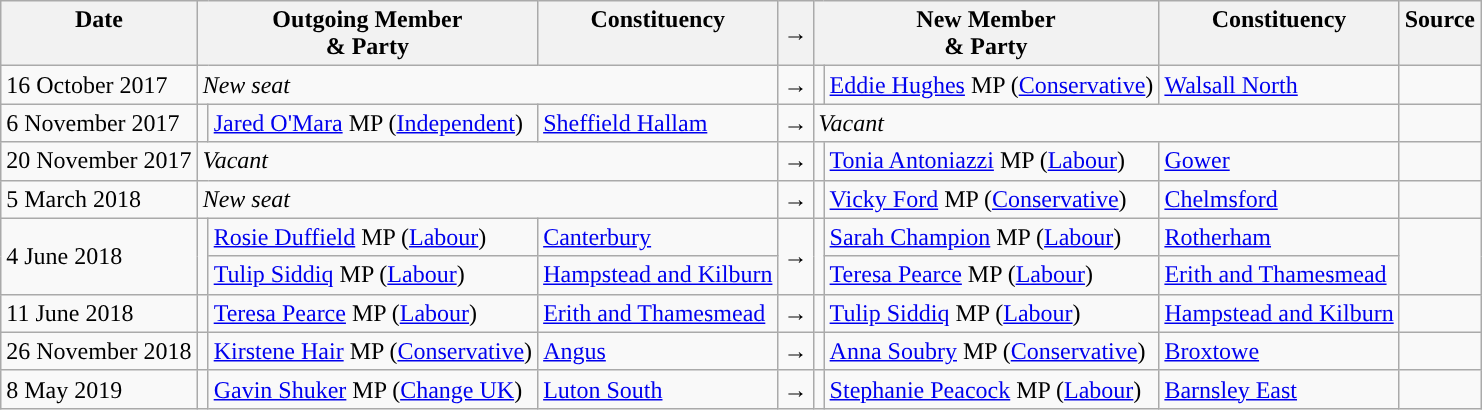<table class="wikitable">
<tr>
<th valign="top">Date</th>
<th colspan="2" valign="top">Outgoing Member<br>& Party</th>
<th valign="top">Constituency</th>
<th>→</th>
<th colspan="2" valign="top">New Member<br>& Party</th>
<th valign="top">Constituency</th>
<th valign="top">Source</th>
</tr>
<tr>
<td>16 October 2017</td>
<td colspan=3><em>New seat</em></td>
<td>→</td>
<td style="color:inherit;background:"></td>
<td><a href='#'>Eddie Hughes</a> MP (<a href='#'>Conservative</a>)</td>
<td><a href='#'>Walsall North</a></td>
<td></td>
</tr>
<tr>
<td>6 November 2017</td>
<td style="color:inherit;background:"></td>
<td><a href='#'>Jared O'Mara</a> MP (<a href='#'>Independent</a>)</td>
<td><a href='#'>Sheffield Hallam</a></td>
<td>→</td>
<td colspan=3><em>Vacant</em></td>
<td></td>
</tr>
<tr>
<td>20 November 2017</td>
<td colspan=3><em>Vacant</em></td>
<td>→</td>
<td style="color:inherit;background:"></td>
<td><a href='#'>Tonia Antoniazzi</a> MP (<a href='#'>Labour</a>)</td>
<td><a href='#'>Gower</a></td>
<td></td>
</tr>
<tr>
<td>5 March 2018</td>
<td colspan=3><em>New seat</em></td>
<td>→</td>
<td style="color:inherit;background:"></td>
<td><a href='#'>Vicky Ford</a> MP (<a href='#'>Conservative</a>)</td>
<td><a href='#'>Chelmsford</a></td>
<td></td>
</tr>
<tr>
<td rowspan=2>4 June 2018</td>
<td rowspan=2 style="color:inherit;background:"></td>
<td><a href='#'>Rosie Duffield</a> MP (<a href='#'>Labour</a>)</td>
<td><a href='#'>Canterbury</a></td>
<td rowspan=2>→</td>
<td rowspan=2 style="color:inherit;background:"></td>
<td><a href='#'>Sarah Champion</a> MP (<a href='#'>Labour</a>)</td>
<td><a href='#'>Rotherham</a></td>
<td rowspan=2></td>
</tr>
<tr>
<td><a href='#'>Tulip Siddiq</a> MP (<a href='#'>Labour</a>)</td>
<td><a href='#'>Hampstead and Kilburn</a></td>
<td><a href='#'>Teresa Pearce</a> MP (<a href='#'>Labour</a>)</td>
<td><a href='#'>Erith and Thamesmead</a></td>
</tr>
<tr>
<td>11 June 2018</td>
<td style="color:inherit;background:"></td>
<td><a href='#'>Teresa Pearce</a> MP (<a href='#'>Labour</a>)</td>
<td><a href='#'>Erith and Thamesmead</a></td>
<td>→</td>
<td style="color:inherit;background:"></td>
<td><a href='#'>Tulip Siddiq</a> MP (<a href='#'>Labour</a>)</td>
<td><a href='#'>Hampstead and Kilburn</a></td>
<td></td>
</tr>
<tr>
<td>26 November 2018</td>
<td style="color:inherit;background:"></td>
<td><a href='#'>Kirstene Hair</a> MP (<a href='#'>Conservative</a>)</td>
<td><a href='#'>Angus</a></td>
<td>→</td>
<td style="color:inherit;background:"></td>
<td><a href='#'>Anna Soubry</a> MP (<a href='#'>Conservative</a>)</td>
<td><a href='#'>Broxtowe</a></td>
<td></td>
</tr>
<tr>
<td>8 May 2019</td>
<td style="color:inherit;background:"></td>
<td><a href='#'>Gavin Shuker</a> MP (<a href='#'>Change UK</a>)</td>
<td><a href='#'>Luton South</a></td>
<td>→</td>
<td style="color:inherit;background:"></td>
<td><a href='#'>Stephanie Peacock</a> MP (<a href='#'>Labour</a>)</td>
<td><a href='#'>Barnsley East</a></td>
<td></td>
</tr>
</table>
